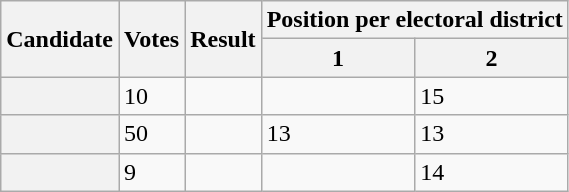<table class="wikitable sortable defaultright col3left">
<tr>
<th scope="col" rowspan="2">Candidate</th>
<th scope="col" rowspan="2">Votes</th>
<th scope="col" rowspan="2">Result</th>
<th scope="col" colspan="2">Position per electoral district</th>
</tr>
<tr>
<th scope="col">1</th>
<th scope="col">2</th>
</tr>
<tr>
<th scope="row"></th>
<td>10</td>
<td></td>
<td></td>
<td>15</td>
</tr>
<tr>
<th scope="row"></th>
<td>50</td>
<td></td>
<td>13</td>
<td>13</td>
</tr>
<tr>
<th scope="row"></th>
<td>9</td>
<td></td>
<td></td>
<td>14</td>
</tr>
</table>
